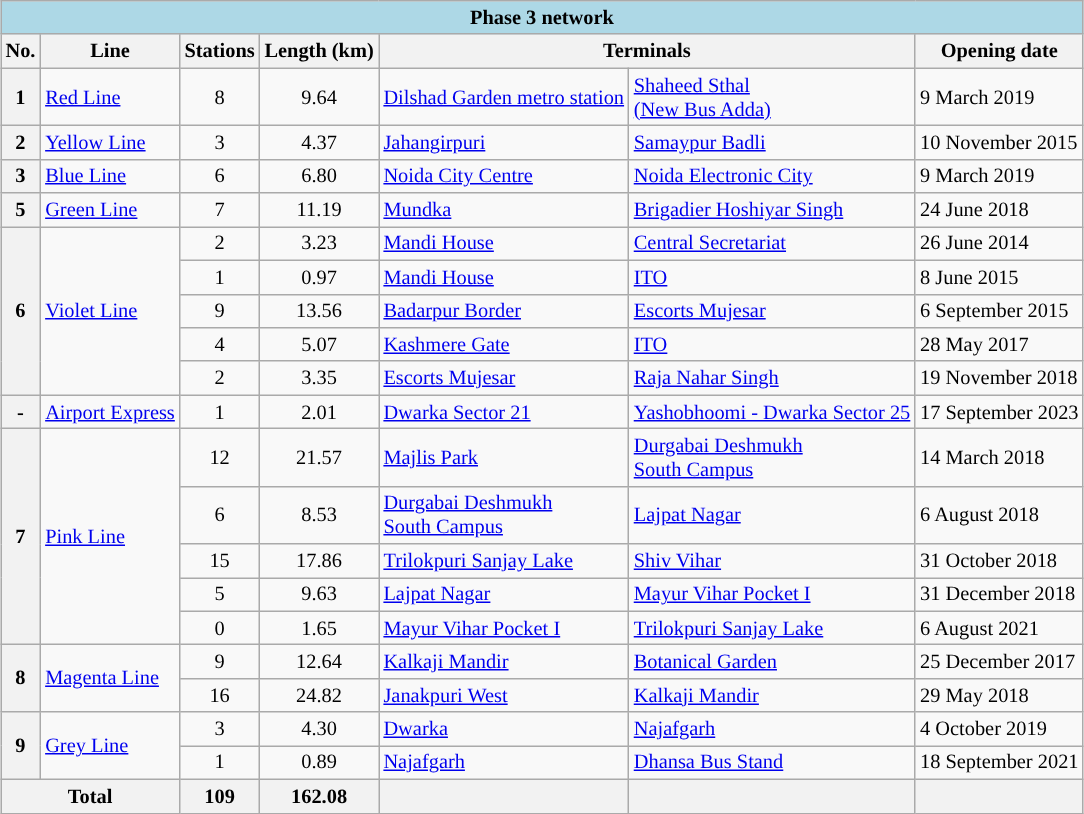<table class="wikitable sortable" style="font-size:85%;margin:auto">
<tr>
<th colspan="7" style="background:#ADD8E6;">Phase 3 network</th>
</tr>
<tr>
<th>No.</th>
<th>Line</th>
<th>Stations</th>
<th>Length (km)</th>
<th colspan="2">Terminals</th>
<th>Opening date</th>
</tr>
<tr>
<th>1</th>
<td style="background:#"><a href='#'><span>Red Line</span></a></td>
<td style="text-align:center;">8</td>
<td style="text-align:center;">9.64</td>
<td><a href='#'>Dilshad Garden metro station</a></td>
<td><a href='#'>Shaheed Sthal<br>(New Bus Adda)</a></td>
<td>9 March 2019</td>
</tr>
<tr>
<th>2</th>
<td style="background:#"><a href='#'><span>Yellow Line</span></a></td>
<td style="text-align:center;">3</td>
<td style="text-align:center;">4.37</td>
<td><a href='#'>Jahangirpuri</a></td>
<td><a href='#'>Samaypur Badli</a></td>
<td>10 November 2015</td>
</tr>
<tr>
<th>3</th>
<td style="background:#"><a href='#'><span>Blue Line</span></a></td>
<td style="text-align:center;">6</td>
<td style="text-align:center;">6.80</td>
<td><a href='#'>Noida City Centre</a></td>
<td><a href='#'>Noida Electronic City</a></td>
<td>9 March 2019</td>
</tr>
<tr>
<th>5</th>
<td style="background:#"><a href='#'><span>Green Line</span></a></td>
<td style="text-align:center;">7</td>
<td style="text-align:center;">11.19</td>
<td><a href='#'>Mundka</a></td>
<td><a href='#'>Brigadier Hoshiyar Singh</a></td>
<td>24 June 2018</td>
</tr>
<tr>
<th rowspan="5">6</th>
<td rowspan="5" style="background:#"><a href='#'><span>Violet Line</span></a></td>
<td style="text-align:center;">2</td>
<td style="text-align:center;">3.23</td>
<td><a href='#'>Mandi House</a></td>
<td><a href='#'>Central Secretariat</a></td>
<td>26 June 2014</td>
</tr>
<tr>
<td style="text-align:center;">1</td>
<td style="text-align:center;">0.97</td>
<td><a href='#'>Mandi House</a></td>
<td><a href='#'>ITO</a></td>
<td>8 June 2015</td>
</tr>
<tr>
<td style="text-align:center;">9</td>
<td style="text-align:center;">13.56</td>
<td><a href='#'>Badarpur Border</a></td>
<td><a href='#'>Escorts Mujesar</a></td>
<td>6 September 2015</td>
</tr>
<tr>
<td style="text-align:center;">4</td>
<td style="text-align:center;">5.07</td>
<td><a href='#'>Kashmere Gate</a></td>
<td><a href='#'>ITO</a></td>
<td>28 May 2017</td>
</tr>
<tr>
<td style="text-align:center;">2</td>
<td style="text-align:center;">3.35</td>
<td><a href='#'>Escorts Mujesar</a></td>
<td><a href='#'>Raja Nahar Singh</a></td>
<td>19 November 2018</td>
</tr>
<tr>
<th>-</th>
<td style="background:#"><a href='#'><span>Airport Express</span></a></td>
<td style="text-align:center;">1</td>
<td style="text-align:center;">2.01</td>
<td><a href='#'>Dwarka Sector 21</a></td>
<td><a href='#'>Yashobhoomi - Dwarka Sector 25</a></td>
<td>17 September 2023</td>
</tr>
<tr>
<th rowspan="5">7</th>
<td rowspan="5" style="background:#"><a href='#'><span>Pink Line</span></a></td>
<td style="text-align:center;">12</td>
<td style="text-align:center;">21.57</td>
<td><a href='#'>Majlis Park</a></td>
<td><a href='#'>Durgabai Deshmukh<br> South Campus</a></td>
<td>14 March 2018</td>
</tr>
<tr>
<td style="text-align:center;">6</td>
<td style="text-align:center;">8.53</td>
<td><a href='#'>Durgabai Deshmukh<br> South Campus</a></td>
<td><a href='#'>Lajpat Nagar</a></td>
<td>6 August 2018</td>
</tr>
<tr>
<td style="text-align:center;">15</td>
<td style="text-align:center;">17.86</td>
<td><a href='#'>Trilokpuri Sanjay Lake</a></td>
<td><a href='#'>Shiv Vihar</a></td>
<td>31 October 2018</td>
</tr>
<tr>
<td style="text-align:center;">5</td>
<td style="text-align:center;">9.63</td>
<td><a href='#'>Lajpat Nagar</a></td>
<td><a href='#'>Mayur Vihar Pocket I</a></td>
<td>31 December 2018</td>
</tr>
<tr>
<td style="text-align:center;">0</td>
<td style="text-align:center;">1.65</td>
<td><a href='#'>Mayur Vihar Pocket I</a></td>
<td><a href='#'>Trilokpuri Sanjay Lake</a></td>
<td>6 August 2021</td>
</tr>
<tr>
<th rowspan="2">8</th>
<td rowspan="2" style="background:#"><a href='#'><span>Magenta Line</span></a></td>
<td style="text-align:center;">9</td>
<td style="text-align:center;">12.64</td>
<td><a href='#'>Kalkaji Mandir</a></td>
<td><a href='#'>Botanical Garden</a></td>
<td>25 December 2017</td>
</tr>
<tr>
<td style="text-align:center;">16</td>
<td style="text-align:center;">24.82</td>
<td><a href='#'>Janakpuri West</a></td>
<td><a href='#'>Kalkaji Mandir</a></td>
<td>29 May 2018</td>
</tr>
<tr>
<th rowspan="2">9</th>
<td rowspan="2" style="background:#"><a href='#'><span>Grey Line</span></a></td>
<td style="text-align:center;">3</td>
<td style="text-align:center;">4.30</td>
<td><a href='#'>Dwarka</a></td>
<td><a href='#'>Najafgarh</a></td>
<td>4 October 2019</td>
</tr>
<tr>
<td style="text-align:center;">1</td>
<td style="text-align:center;">0.89</td>
<td><a href='#'>Najafgarh</a></td>
<td><a href='#'>Dhansa Bus Stand</a></td>
<td>18 September 2021</td>
</tr>
<tr>
<th colspan="2">Total</th>
<th>109</th>
<th>162.08</th>
<th></th>
<th></th>
<th></th>
</tr>
</table>
